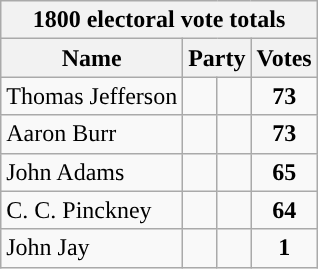<table class="wikitable sortable floatright" style="margin-left: 1em">
<tr>
<th colspan="4">1800 electoral vote totals</th>
</tr>
<tr a>
<th>Name</th>
<th colspan=2>Party</th>
<th>Votes</th>
</tr>
<tr>
<td>Thomas Jefferson</td>
<td style="background-color:"></td>
<td></td>
<td style="text-align:center;"><strong>73</strong></td>
</tr>
<tr>
<td>Aaron Burr</td>
<td style="background-color:"></td>
<td></td>
<td style="text-align:center;"><strong>73</strong></td>
</tr>
<tr>
<td>John Adams</td>
<td style="background-color:"></td>
<td></td>
<td style="text-align:center;"><strong>65</strong></td>
</tr>
<tr>
<td>C. C. Pinckney</td>
<td style="background-color:"></td>
<td></td>
<td style="text-align:center;"><strong>64</strong></td>
</tr>
<tr>
<td>John Jay</td>
<td style="background-color:"></td>
<td></td>
<td style="text-align:center;"><strong>1</strong></td>
</tr>
</table>
